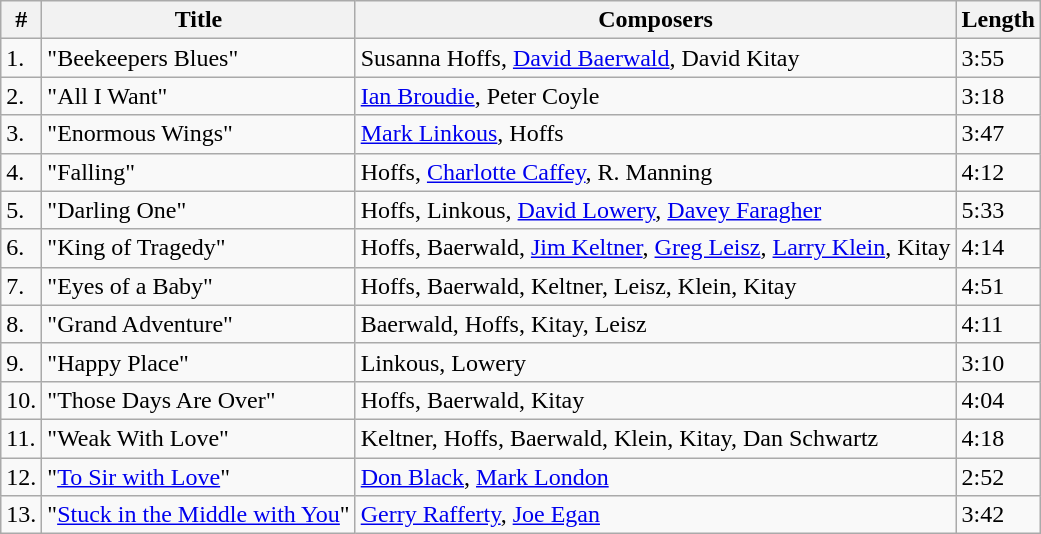<table class="wikitable">
<tr>
<th bgcolor="#ebf5ff">#</th>
<th bgcolor="#ebf5ff">Title</th>
<th bgcolor="#ebf5ff">Composers</th>
<th bgcolor="#ebf5ff">Length</th>
</tr>
<tr>
<td>1.</td>
<td>"Beekeepers Blues"</td>
<td>Susanna Hoffs, <a href='#'>David Baerwald</a>, David Kitay</td>
<td>3:55</td>
</tr>
<tr>
<td>2.</td>
<td>"All I Want"</td>
<td><a href='#'>Ian Broudie</a>, Peter Coyle</td>
<td>3:18</td>
</tr>
<tr>
<td>3.</td>
<td>"Enormous Wings"</td>
<td><a href='#'>Mark Linkous</a>, Hoffs</td>
<td>3:47</td>
</tr>
<tr>
<td>4.</td>
<td>"Falling"</td>
<td>Hoffs, <a href='#'>Charlotte Caffey</a>, R. Manning</td>
<td>4:12</td>
</tr>
<tr>
<td>5.</td>
<td>"Darling One"</td>
<td>Hoffs, Linkous, <a href='#'>David Lowery</a>, <a href='#'>Davey Faragher</a></td>
<td>5:33</td>
</tr>
<tr>
<td>6.</td>
<td>"King of Tragedy"</td>
<td>Hoffs, Baerwald, <a href='#'>Jim Keltner</a>, <a href='#'>Greg Leisz</a>, <a href='#'>Larry Klein</a>, Kitay</td>
<td>4:14</td>
</tr>
<tr>
<td>7.</td>
<td>"Eyes of a Baby"</td>
<td>Hoffs, Baerwald, Keltner, Leisz, Klein, Kitay</td>
<td>4:51</td>
</tr>
<tr>
<td>8.</td>
<td>"Grand Adventure"</td>
<td>Baerwald, Hoffs, Kitay, Leisz</td>
<td>4:11</td>
</tr>
<tr>
<td>9.</td>
<td>"Happy Place"</td>
<td>Linkous, Lowery</td>
<td>3:10</td>
</tr>
<tr>
<td>10.</td>
<td>"Those Days Are Over"</td>
<td>Hoffs, Baerwald, Kitay</td>
<td>4:04</td>
</tr>
<tr>
<td>11.</td>
<td>"Weak With Love"</td>
<td>Keltner, Hoffs, Baerwald, Klein, Kitay, Dan Schwartz</td>
<td>4:18</td>
</tr>
<tr>
<td>12.</td>
<td>"<a href='#'>To Sir with Love</a>"</td>
<td><a href='#'>Don Black</a>, <a href='#'>Mark London</a></td>
<td>2:52</td>
</tr>
<tr>
<td>13.</td>
<td>"<a href='#'>Stuck in the Middle with You</a>"</td>
<td><a href='#'>Gerry Rafferty</a>, <a href='#'>Joe Egan</a></td>
<td>3:42</td>
</tr>
</table>
